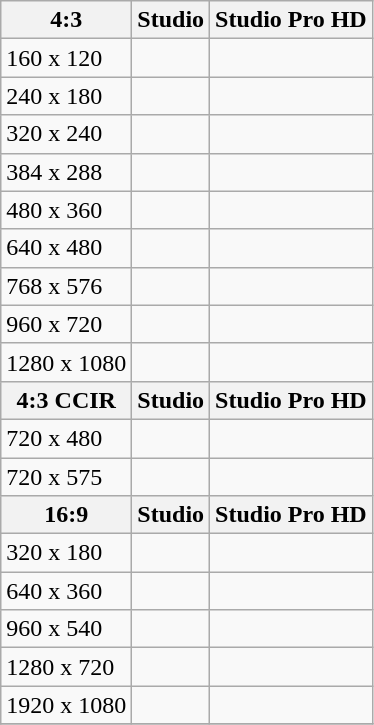<table class="wikitable">
<tr>
<th><strong>4:3</strong></th>
<th><strong>Studio</strong></th>
<th><strong>Studio Pro HD</strong></th>
</tr>
<tr>
<td>160 x 120</td>
<td></td>
<td></td>
</tr>
<tr>
<td>240 x 180</td>
<td></td>
<td></td>
</tr>
<tr>
<td>320 x 240</td>
<td></td>
<td></td>
</tr>
<tr>
<td>384 x 288</td>
<td></td>
<td></td>
</tr>
<tr>
<td>480 x 360</td>
<td></td>
<td></td>
</tr>
<tr>
<td>640 x 480</td>
<td></td>
<td></td>
</tr>
<tr>
<td>768 x 576</td>
<td></td>
<td></td>
</tr>
<tr>
<td>960 x 720</td>
<td></td>
<td></td>
</tr>
<tr>
<td>1280 x 1080</td>
<td></td>
<td></td>
</tr>
<tr>
<th><strong>4:3 CCIR</strong></th>
<th><strong>Studio</strong></th>
<th><strong>Studio Pro HD</strong></th>
</tr>
<tr>
<td>720 x 480</td>
<td></td>
<td></td>
</tr>
<tr>
<td>720 x 575</td>
<td></td>
<td></td>
</tr>
<tr>
<th><strong>16:9</strong></th>
<th><strong>Studio</strong></th>
<th><strong>Studio Pro HD</strong></th>
</tr>
<tr>
<td>320 x 180</td>
<td></td>
<td></td>
</tr>
<tr>
<td>640 x 360</td>
<td></td>
<td></td>
</tr>
<tr>
<td>960 x 540</td>
<td></td>
<td></td>
</tr>
<tr>
<td>1280 x 720</td>
<td></td>
<td></td>
</tr>
<tr>
<td>1920 x 1080</td>
<td></td>
<td></td>
</tr>
<tr>
</tr>
</table>
